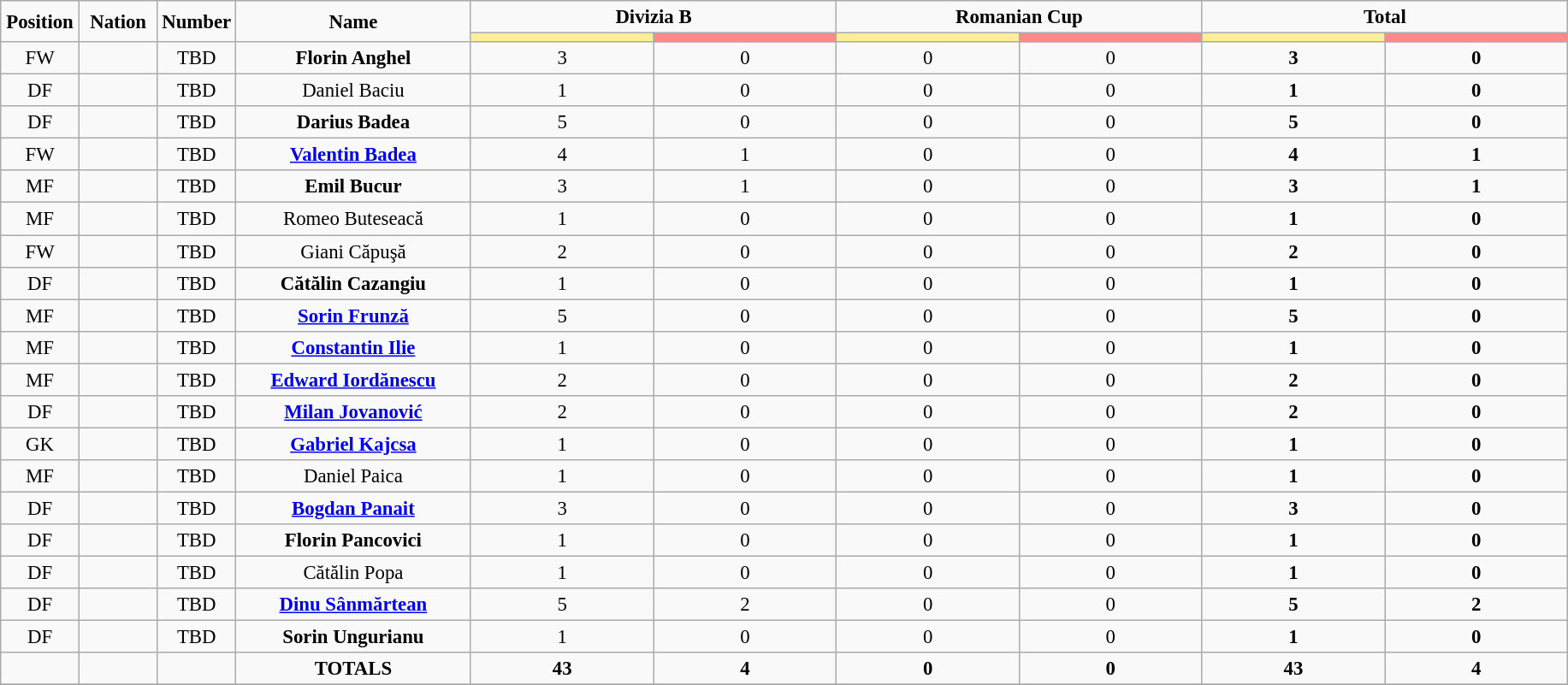<table class="wikitable" style="font-size: 95%; text-align: center;">
<tr>
<td rowspan="2" width="5%" align="center"><strong>Position</strong></td>
<td rowspan="2" width="5%" align="center"><strong>Nation</strong></td>
<td rowspan="2" width="5%" align="center"><strong>Number</strong></td>
<td rowspan="2" width="15%" align="center"><strong>Name</strong></td>
<td colspan="2" align="center"><strong>Divizia B</strong></td>
<td colspan="2" align="center"><strong>Romanian Cup</strong></td>
<td colspan="2" align="center"><strong>Total</strong></td>
</tr>
<tr>
<th width=60 style="background: #FFEE99"></th>
<th width=60 style="background: #FF8888"></th>
<th width=60 style="background: #FFEE99"></th>
<th width=60 style="background: #FF8888"></th>
<th width=60 style="background: #FFEE99"></th>
<th width=60 style="background: #FF8888"></th>
</tr>
<tr>
<td>FW</td>
<td></td>
<td>TBD</td>
<td><strong>Florin Anghel</strong></td>
<td>3</td>
<td>0</td>
<td>0</td>
<td>0</td>
<td><strong>3</strong></td>
<td><strong>0</strong></td>
</tr>
<tr>
<td>DF</td>
<td></td>
<td>TBD</td>
<td>Daniel Baciu</td>
<td>1</td>
<td>0</td>
<td>0</td>
<td>0</td>
<td><strong>1</strong></td>
<td><strong>0</strong></td>
</tr>
<tr>
<td>DF</td>
<td></td>
<td>TBD</td>
<td><strong>Darius Badea</strong></td>
<td>5</td>
<td>0</td>
<td>0</td>
<td>0</td>
<td><strong>5</strong></td>
<td><strong>0</strong></td>
</tr>
<tr>
<td>FW</td>
<td></td>
<td>TBD</td>
<td><strong><a href='#'>Valentin Badea</a></strong></td>
<td>4</td>
<td>1</td>
<td>0</td>
<td>0</td>
<td><strong>4</strong></td>
<td><strong>1</strong></td>
</tr>
<tr>
<td>MF</td>
<td></td>
<td>TBD</td>
<td><strong>Emil Bucur</strong></td>
<td>3</td>
<td>1</td>
<td>0</td>
<td>0</td>
<td><strong>3</strong></td>
<td><strong>1</strong></td>
</tr>
<tr>
<td>MF</td>
<td></td>
<td>TBD</td>
<td>Romeo Buteseacă</td>
<td>1</td>
<td>0</td>
<td>0</td>
<td>0</td>
<td><strong>1</strong></td>
<td><strong>0</strong></td>
</tr>
<tr>
<td>FW</td>
<td></td>
<td>TBD</td>
<td>Giani Căpuşă</td>
<td>2</td>
<td>0</td>
<td>0</td>
<td>0</td>
<td><strong>2</strong></td>
<td><strong>0</strong></td>
</tr>
<tr>
<td>DF</td>
<td></td>
<td>TBD</td>
<td><strong>Cătălin Cazangiu</strong></td>
<td>1</td>
<td>0</td>
<td>0</td>
<td>0</td>
<td><strong>1</strong></td>
<td><strong>0</strong></td>
</tr>
<tr>
<td>MF</td>
<td></td>
<td>TBD</td>
<td><strong><a href='#'>Sorin Frunză</a></strong></td>
<td>5</td>
<td>0</td>
<td>0</td>
<td>0</td>
<td><strong>5</strong></td>
<td><strong>0</strong></td>
</tr>
<tr>
<td>MF</td>
<td></td>
<td>TBD</td>
<td><strong><a href='#'>Constantin Ilie</a></strong></td>
<td>1</td>
<td>0</td>
<td>0</td>
<td>0</td>
<td><strong>1</strong></td>
<td><strong>0</strong></td>
</tr>
<tr>
<td>MF</td>
<td></td>
<td>TBD</td>
<td><strong><a href='#'>Edward Iordănescu</a></strong></td>
<td>2</td>
<td>0</td>
<td>0</td>
<td>0</td>
<td><strong>2</strong></td>
<td><strong>0</strong></td>
</tr>
<tr>
<td>DF</td>
<td></td>
<td>TBD</td>
<td><strong><a href='#'>Milan Jovanović</a></strong></td>
<td>2</td>
<td>0</td>
<td>0</td>
<td>0</td>
<td><strong>2</strong></td>
<td><strong>0</strong></td>
</tr>
<tr>
<td>GK</td>
<td></td>
<td>TBD</td>
<td><strong><a href='#'>Gabriel Kajcsa</a></strong></td>
<td>1</td>
<td>0</td>
<td>0</td>
<td>0</td>
<td><strong>1</strong></td>
<td><strong>0</strong></td>
</tr>
<tr>
<td>MF</td>
<td></td>
<td>TBD</td>
<td>Daniel Paica</td>
<td>1</td>
<td>0</td>
<td>0</td>
<td>0</td>
<td><strong>1</strong></td>
<td><strong>0</strong></td>
</tr>
<tr>
<td>DF</td>
<td></td>
<td>TBD</td>
<td><strong><a href='#'>Bogdan Panait</a></strong></td>
<td>3</td>
<td>0</td>
<td>0</td>
<td>0</td>
<td><strong>3</strong></td>
<td><strong>0</strong></td>
</tr>
<tr>
<td>DF</td>
<td></td>
<td>TBD</td>
<td><strong>Florin Pancovici</strong></td>
<td>1</td>
<td>0</td>
<td>0</td>
<td>0</td>
<td><strong>1</strong></td>
<td><strong>0</strong></td>
</tr>
<tr>
<td>DF</td>
<td></td>
<td>TBD</td>
<td>Cătălin Popa</td>
<td>1</td>
<td>0</td>
<td>0</td>
<td>0</td>
<td><strong>1</strong></td>
<td><strong>0</strong></td>
</tr>
<tr>
<td>DF</td>
<td></td>
<td>TBD</td>
<td><strong><a href='#'>Dinu Sânmărtean</a></strong></td>
<td>5</td>
<td>2</td>
<td>0</td>
<td>0</td>
<td><strong>5</strong></td>
<td><strong>2</strong></td>
</tr>
<tr>
<td>DF</td>
<td></td>
<td>TBD</td>
<td><strong>Sorin Ungurianu</strong></td>
<td>1</td>
<td>0</td>
<td>0</td>
<td>0</td>
<td><strong>1</strong></td>
<td><strong>0</strong></td>
</tr>
<tr>
<td></td>
<td></td>
<td></td>
<td><strong>TOTALS</strong></td>
<td><strong>43</strong></td>
<td><strong>4</strong></td>
<td><strong>0</strong></td>
<td><strong>0</strong></td>
<td><strong>43</strong></td>
<td><strong>4</strong></td>
</tr>
<tr>
</tr>
</table>
